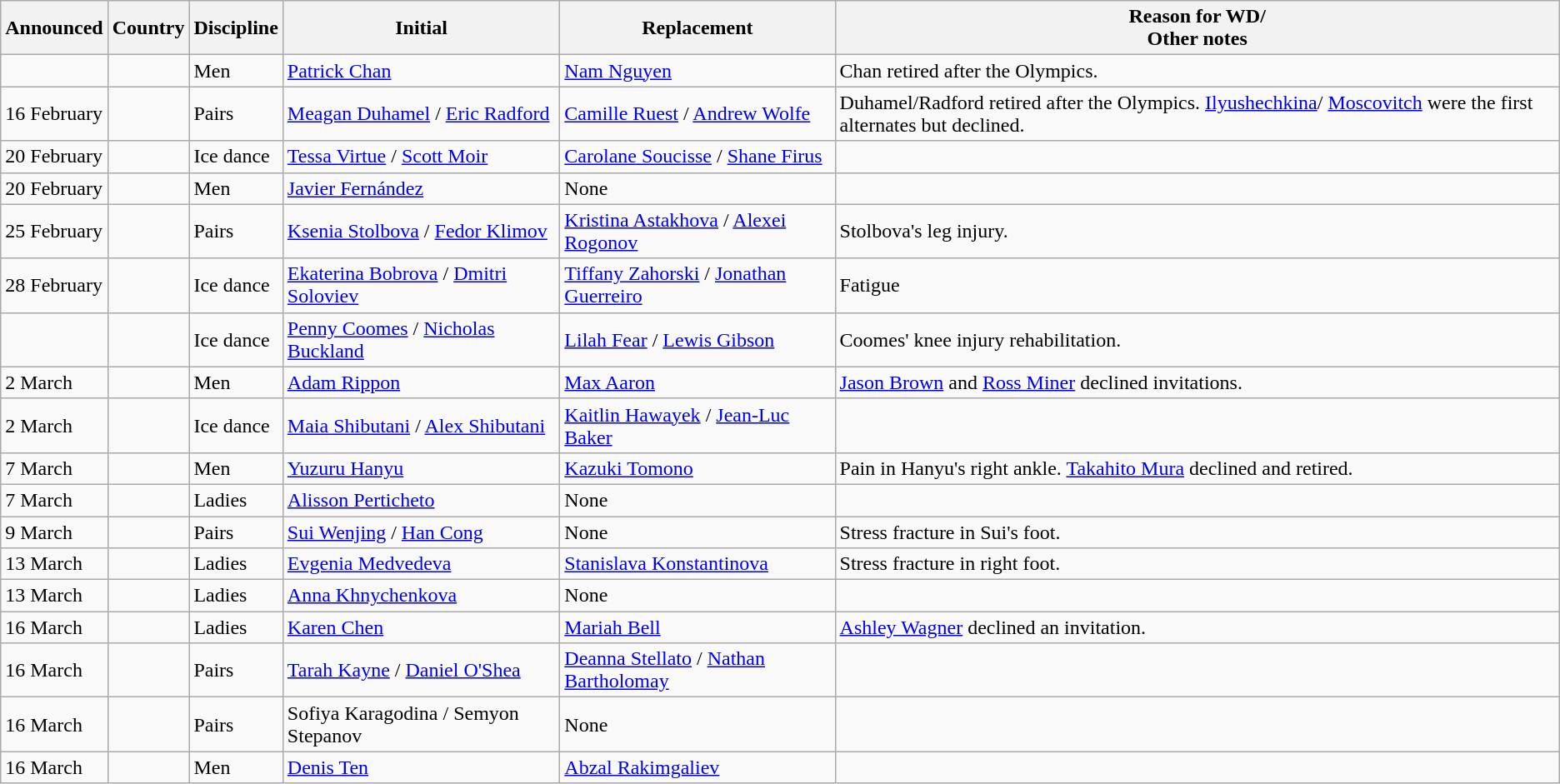<table class="wikitable">
<tr>
<th>Announced</th>
<th>Country</th>
<th>Discipline</th>
<th>Initial</th>
<th>Replacement</th>
<th>Reason for WD/<br>Other notes</th>
</tr>
<tr>
<td></td>
<td></td>
<td>Men</td>
<td><a href='#'>Patrick Chan</a></td>
<td><a href='#'>Nam Nguyen</a></td>
<td>Chan retired after the Olympics.</td>
</tr>
<tr>
<td>16 February</td>
<td></td>
<td>Pairs</td>
<td><a href='#'>Meagan Duhamel</a> / <a href='#'>Eric Radford</a></td>
<td><a href='#'>Camille Ruest</a> / <a href='#'>Andrew Wolfe</a></td>
<td>Duhamel/Radford retired after the Olympics. <a href='#'>Ilyushechkina</a>/ <a href='#'>Moscovitch</a> were the first alternates but declined.</td>
</tr>
<tr>
<td>20 February</td>
<td></td>
<td>Ice dance</td>
<td><a href='#'>Tessa Virtue</a> / <a href='#'>Scott Moir</a></td>
<td><a href='#'>Carolane Soucisse</a> / <a href='#'>Shane Firus</a></td>
<td></td>
</tr>
<tr>
<td>20 February</td>
<td></td>
<td>Men</td>
<td><a href='#'>Javier Fernández</a></td>
<td>None</td>
<td></td>
</tr>
<tr>
<td>25 February</td>
<td></td>
<td>Pairs</td>
<td><a href='#'>Ksenia Stolbova</a> / <a href='#'>Fedor Klimov</a></td>
<td><a href='#'>Kristina Astakhova</a> / <a href='#'>Alexei Rogonov</a></td>
<td>Stolbova's leg injury.</td>
</tr>
<tr>
<td>28 February</td>
<td></td>
<td>Ice dance</td>
<td><a href='#'>Ekaterina Bobrova</a> / <a href='#'>Dmitri Soloviev</a></td>
<td><a href='#'>Tiffany Zahorski</a> / <a href='#'>Jonathan Guerreiro</a></td>
<td>Fatigue</td>
</tr>
<tr>
<td></td>
<td></td>
<td>Ice dance</td>
<td><a href='#'>Penny Coomes</a> / <a href='#'>Nicholas Buckland</a></td>
<td><a href='#'>Lilah Fear</a> / <a href='#'>Lewis Gibson</a></td>
<td>Coomes' knee injury rehabilitation.</td>
</tr>
<tr>
<td>2 March</td>
<td></td>
<td>Men</td>
<td><a href='#'>Adam Rippon</a></td>
<td><a href='#'>Max Aaron</a></td>
<td><a href='#'>Jason Brown</a> and <a href='#'>Ross Miner</a> declined invitations.</td>
</tr>
<tr>
<td>2 March</td>
<td></td>
<td>Ice dance</td>
<td><a href='#'>Maia Shibutani</a> / <a href='#'>Alex Shibutani</a></td>
<td><a href='#'>Kaitlin Hawayek</a> / <a href='#'>Jean-Luc Baker</a></td>
<td></td>
</tr>
<tr>
<td>7 March</td>
<td></td>
<td>Men</td>
<td><a href='#'>Yuzuru Hanyu</a></td>
<td><a href='#'>Kazuki Tomono</a></td>
<td>Pain in Hanyu's right ankle. <a href='#'>Takahito Mura</a> declined and retired.</td>
</tr>
<tr>
<td>7 March</td>
<td></td>
<td>Ladies</td>
<td><a href='#'>Alisson Perticheto</a></td>
<td>None</td>
<td></td>
</tr>
<tr>
<td>9 March</td>
<td></td>
<td>Pairs</td>
<td><a href='#'>Sui Wenjing</a> / <a href='#'>Han Cong</a></td>
<td>None</td>
<td>Stress fracture in Sui's foot.</td>
</tr>
<tr>
<td>13 March</td>
<td></td>
<td>Ladies</td>
<td><a href='#'>Evgenia Medvedeva</a></td>
<td><a href='#'>Stanislava Konstantinova</a></td>
<td>Stress fracture in right foot.</td>
</tr>
<tr>
<td>13 March</td>
<td></td>
<td>Ladies</td>
<td><a href='#'>Anna Khnychenkova</a></td>
<td>None</td>
<td></td>
</tr>
<tr>
<td>16 March</td>
<td></td>
<td>Ladies</td>
<td><a href='#'>Karen Chen</a></td>
<td><a href='#'>Mariah Bell</a></td>
<td><a href='#'>Ashley Wagner</a> declined an invitation.</td>
</tr>
<tr>
<td>16 March</td>
<td></td>
<td>Pairs</td>
<td><a href='#'>Tarah Kayne</a> / <a href='#'>Daniel O'Shea</a></td>
<td><a href='#'>Deanna Stellato</a> / <a href='#'>Nathan Bartholomay</a></td>
<td></td>
</tr>
<tr>
<td>16 March</td>
<td></td>
<td>Pairs</td>
<td>Sofiya Karagodina / Semyon Stepanov</td>
<td>None</td>
<td></td>
</tr>
<tr>
<td>16 March</td>
<td></td>
<td>Men</td>
<td><a href='#'>Denis Ten</a></td>
<td><a href='#'>Abzal Rakimgaliev</a></td>
<td></td>
</tr>
</table>
